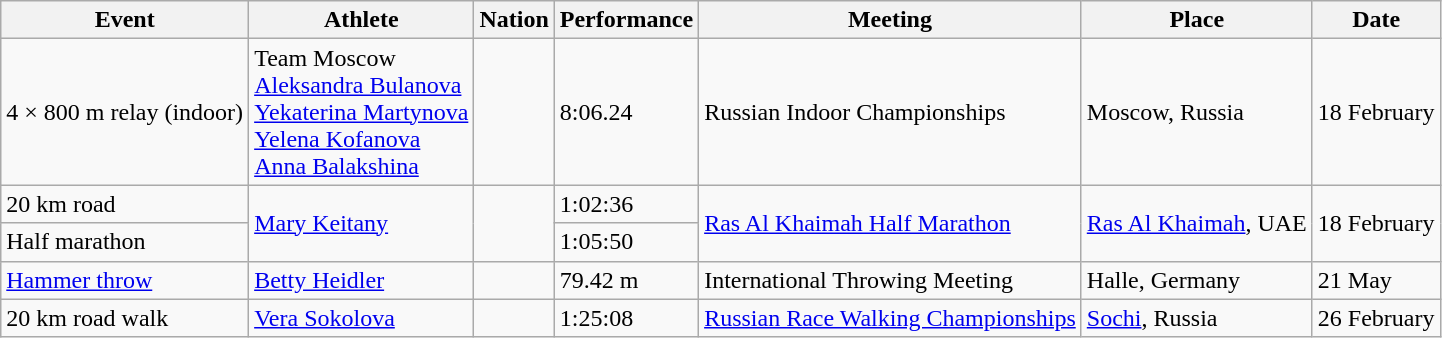<table class="wikitable" border="1">
<tr>
<th>Event</th>
<th>Athlete</th>
<th>Nation</th>
<th>Performance</th>
<th>Meeting</th>
<th>Place</th>
<th>Date</th>
</tr>
<tr>
<td>4 × 800 m relay (indoor)</td>
<td>Team Moscow<br><a href='#'>Aleksandra Bulanova</a><br><a href='#'>Yekaterina Martynova</a><br><a href='#'>Yelena Kofanova</a><br><a href='#'>Anna Balakshina</a></td>
<td></td>
<td>8:06.24</td>
<td>Russian Indoor Championships</td>
<td>Moscow, Russia</td>
<td>18 February</td>
</tr>
<tr>
<td>20 km road</td>
<td rowspan=2><a href='#'>Mary Keitany</a></td>
<td rowspan=2></td>
<td>1:02:36</td>
<td rowspan=2><a href='#'>Ras Al Khaimah Half Marathon</a></td>
<td rowspan=2> <a href='#'>Ras Al Khaimah</a>, UAE</td>
<td rowspan=2>18 February</td>
</tr>
<tr>
<td>Half marathon</td>
<td>1:05:50</td>
</tr>
<tr>
<td><a href='#'>Hammer throw</a></td>
<td><a href='#'>Betty Heidler</a></td>
<td></td>
<td>79.42 m</td>
<td>International Throwing Meeting</td>
<td>Halle, Germany</td>
<td>21 May</td>
</tr>
<tr>
<td>20 km road walk</td>
<td><a href='#'>Vera Sokolova</a></td>
<td></td>
<td>1:25:08</td>
<td><a href='#'>Russian Race Walking Championships</a></td>
<td><a href='#'>Sochi</a>, Russia</td>
<td>26 February</td>
</tr>
</table>
